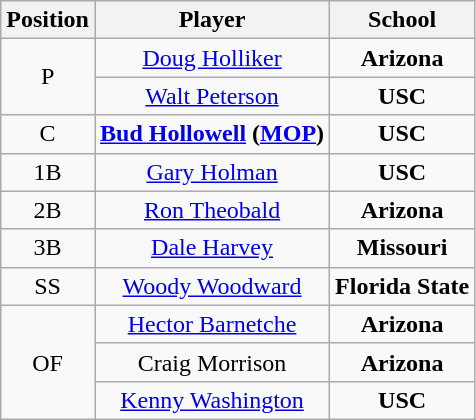<table class="wikitable" style=text-align:center>
<tr>
<th>Position</th>
<th>Player</th>
<th>School</th>
</tr>
<tr>
<td rowspan=2>P</td>
<td><a href='#'>Doug Holliker</a></td>
<td style=><strong>Arizona</strong></td>
</tr>
<tr>
<td><a href='#'>Walt Peterson</a></td>
<td style=><strong>USC</strong></td>
</tr>
<tr>
<td>C</td>
<td><strong><a href='#'>Bud Hollowell</a> (<a href='#'>MOP</a>)</strong></td>
<td style=><strong>USC</strong></td>
</tr>
<tr>
<td>1B</td>
<td><a href='#'>Gary Holman</a></td>
<td style=><strong>USC</strong></td>
</tr>
<tr>
<td>2B</td>
<td><a href='#'>Ron Theobald</a></td>
<td style=><strong>Arizona</strong></td>
</tr>
<tr>
<td>3B</td>
<td><a href='#'>Dale Harvey</a></td>
<td style=><strong>Missouri</strong></td>
</tr>
<tr>
<td>SS</td>
<td><a href='#'>Woody Woodward</a></td>
<td style=><strong>Florida State</strong></td>
</tr>
<tr>
<td rowspan=3>OF</td>
<td><a href='#'>Hector Barnetche</a></td>
<td style=><strong>Arizona</strong></td>
</tr>
<tr>
<td>Craig Morrison</td>
<td style=><strong>Arizona</strong></td>
</tr>
<tr>
<td><a href='#'>Kenny Washington</a></td>
<td style=><strong>USC</strong></td>
</tr>
</table>
